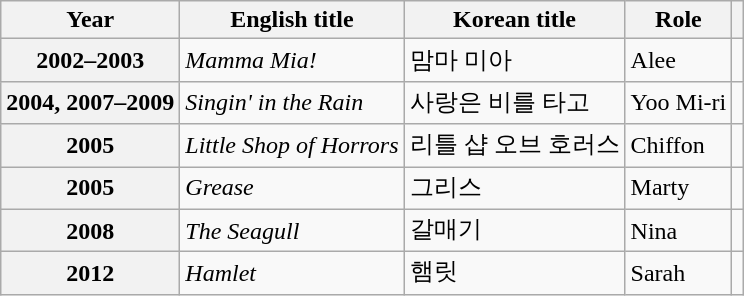<table class="wikitable plainrowheaders">
<tr>
<th scope="col">Year</th>
<th scope="col">English title</th>
<th scope="col">Korean title</th>
<th scope="col">Role</th>
<th scope="col" class="unsortable"></th>
</tr>
<tr>
<th scope="row">2002–2003</th>
<td><em>Mamma Mia!</em></td>
<td>맘마 미아</td>
<td>Alee</td>
<td></td>
</tr>
<tr>
<th scope="row">2004, 2007–2009</th>
<td><em>Singin' in the Rain</em></td>
<td>사랑은 비를 타고</td>
<td>Yoo Mi-ri</td>
<td></td>
</tr>
<tr>
<th scope="row">2005</th>
<td><em>Little Shop of Horrors</em></td>
<td>리틀 샵 오브 호러스</td>
<td>Chiffon</td>
<td></td>
</tr>
<tr>
<th scope="row">2005</th>
<td><em>Grease</em></td>
<td>그리스</td>
<td>Marty</td>
<td></td>
</tr>
<tr>
<th scope="row">2008</th>
<td><em>The Seagull</em></td>
<td>갈매기</td>
<td>Nina</td>
<td></td>
</tr>
<tr>
<th scope="row">2012</th>
<td><em>Hamlet</em></td>
<td>햄릿</td>
<td>Sarah</td>
<td></td>
</tr>
</table>
